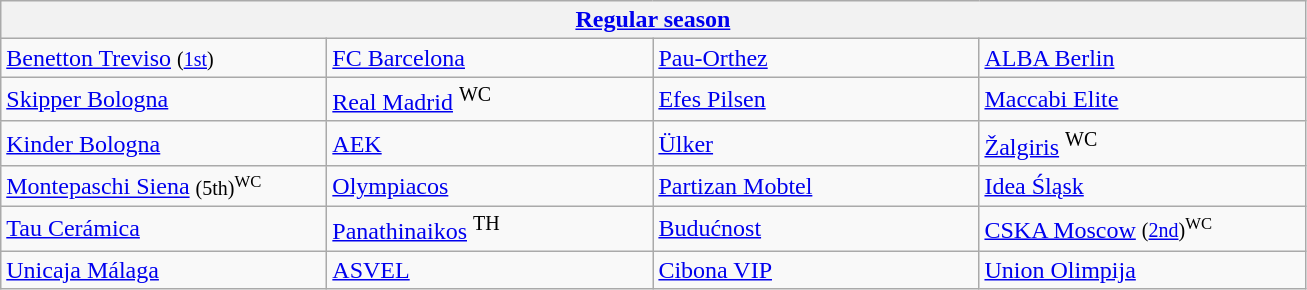<table class="wikitable">
<tr>
<th colspan=4><a href='#'>Regular season</a></th>
</tr>
<tr>
<td width=210> <a href='#'>Benetton Treviso</a> <small>(<a href='#'>1st</a>)</small></td>
<td width=210> <a href='#'>FC Barcelona</a> </td>
<td width=210> <a href='#'>Pau-Orthez</a> </td>
<td width=210> <a href='#'>ALBA Berlin</a> </td>
</tr>
<tr>
<td width=210> <a href='#'>Skipper Bologna</a> </td>
<td width=210> <a href='#'>Real Madrid</a> <sup>WC</sup></td>
<td width=210> <a href='#'>Efes Pilsen</a> </td>
<td width=210> <a href='#'>Maccabi Elite</a> </td>
</tr>
<tr>
<td width=210> <a href='#'>Kinder Bologna</a> </td>
<td width=210> <a href='#'>AEK</a> </td>
<td width=210> <a href='#'>Ülker</a> </td>
<td width=210> <a href='#'>Žalgiris</a> <sup>WC</sup></td>
</tr>
<tr>
<td width=210> <a href='#'>Montepaschi Siena</a> <small>(5th)<sup>WC</sup></small></td>
<td width=210> <a href='#'>Olympiacos</a> </td>
<td width=210> <a href='#'>Partizan Mobtel</a> </td>
<td width=210> <a href='#'>Idea Śląsk</a> </td>
</tr>
<tr>
<td> <a href='#'>Tau Cerámica</a> </td>
<td> <a href='#'>Panathinaikos</a> <sup>TH</sup></td>
<td> <a href='#'>Budućnost</a> </td>
<td> <a href='#'>CSKA Moscow</a> <small>(<a href='#'>2nd</a>)<sup>WC</sup></small></td>
</tr>
<tr>
<td> <a href='#'>Unicaja Málaga</a> </td>
<td> <a href='#'>ASVEL</a> </td>
<td> <a href='#'>Cibona VIP</a> </td>
<td> <a href='#'>Union Olimpija</a> </td>
</tr>
</table>
